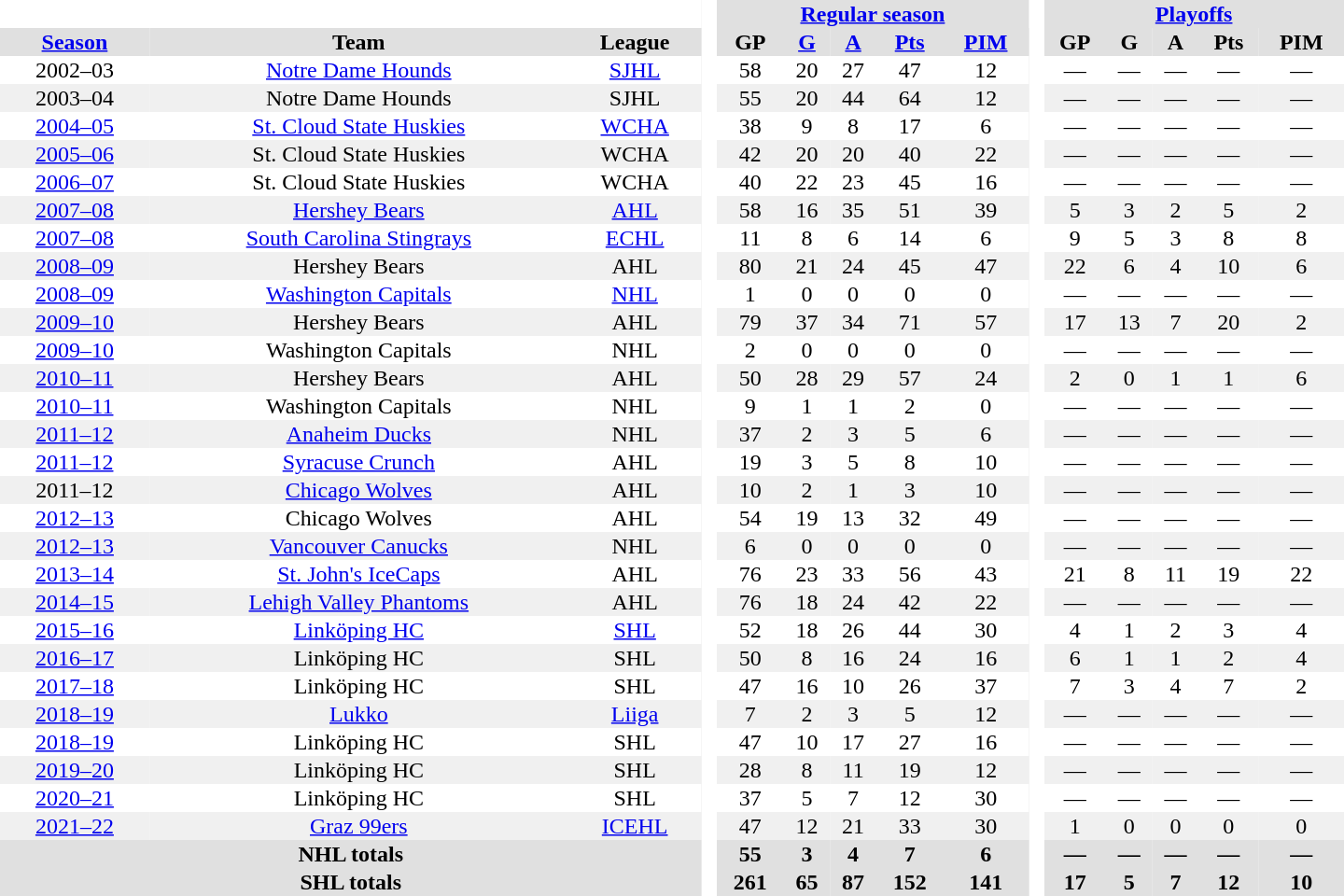<table border="0" cellpadding="1" cellspacing="0" style="text-align:center; width:60em;">
<tr style="background:#e0e0e0;">
<th colspan="3" bgcolor="#ffffff"> </th>
<th rowspan="99" bgcolor="#ffffff"> </th>
<th colspan="5"><a href='#'>Regular season</a></th>
<th rowspan="99" bgcolor="#ffffff"> </th>
<th colspan="5"><a href='#'>Playoffs</a></th>
</tr>
<tr style="background:#e0e0e0;">
<th><a href='#'>Season</a></th>
<th>Team</th>
<th>League</th>
<th>GP</th>
<th><a href='#'>G</a></th>
<th><a href='#'>A</a></th>
<th><a href='#'>Pts</a></th>
<th><a href='#'>PIM</a></th>
<th>GP</th>
<th>G</th>
<th>A</th>
<th>Pts</th>
<th>PIM</th>
</tr>
<tr>
<td>2002–03</td>
<td><a href='#'>Notre Dame Hounds</a></td>
<td><a href='#'>SJHL</a></td>
<td>58</td>
<td>20</td>
<td>27</td>
<td>47</td>
<td>12</td>
<td>—</td>
<td>—</td>
<td>—</td>
<td>—</td>
<td>—</td>
</tr>
<tr bgcolor="#f0f0f0">
<td>2003–04</td>
<td>Notre Dame Hounds</td>
<td>SJHL</td>
<td>55</td>
<td>20</td>
<td>44</td>
<td>64</td>
<td>12</td>
<td>—</td>
<td>—</td>
<td>—</td>
<td>—</td>
<td>—</td>
</tr>
<tr>
<td><a href='#'>2004–05</a></td>
<td><a href='#'>St. Cloud State Huskies</a></td>
<td><a href='#'>WCHA</a></td>
<td>38</td>
<td>9</td>
<td>8</td>
<td>17</td>
<td>6</td>
<td>—</td>
<td>—</td>
<td>—</td>
<td>—</td>
<td>—</td>
</tr>
<tr bgcolor="#f0f0f0">
<td><a href='#'>2005–06</a></td>
<td>St. Cloud State Huskies</td>
<td>WCHA</td>
<td>42</td>
<td>20</td>
<td>20</td>
<td>40</td>
<td>22</td>
<td>—</td>
<td>—</td>
<td>—</td>
<td>—</td>
<td>—</td>
</tr>
<tr>
<td><a href='#'>2006–07</a></td>
<td>St. Cloud State Huskies</td>
<td>WCHA</td>
<td>40</td>
<td>22</td>
<td>23</td>
<td>45</td>
<td>16</td>
<td>—</td>
<td>—</td>
<td>—</td>
<td>—</td>
<td>—</td>
</tr>
<tr bgcolor="#f0f0f0">
<td><a href='#'>2007–08</a></td>
<td><a href='#'>Hershey Bears</a></td>
<td><a href='#'>AHL</a></td>
<td>58</td>
<td>16</td>
<td>35</td>
<td>51</td>
<td>39</td>
<td>5</td>
<td>3</td>
<td>2</td>
<td>5</td>
<td>2</td>
</tr>
<tr>
<td><a href='#'>2007–08</a></td>
<td><a href='#'>South Carolina Stingrays</a></td>
<td><a href='#'>ECHL</a></td>
<td>11</td>
<td>8</td>
<td>6</td>
<td>14</td>
<td>6</td>
<td>9</td>
<td>5</td>
<td>3</td>
<td>8</td>
<td>8</td>
</tr>
<tr bgcolor="#f0f0f0">
<td><a href='#'>2008–09</a></td>
<td>Hershey Bears</td>
<td>AHL</td>
<td>80</td>
<td>21</td>
<td>24</td>
<td>45</td>
<td>47</td>
<td>22</td>
<td>6</td>
<td>4</td>
<td>10</td>
<td>6</td>
</tr>
<tr>
<td><a href='#'>2008–09</a></td>
<td><a href='#'>Washington Capitals</a></td>
<td><a href='#'>NHL</a></td>
<td>1</td>
<td>0</td>
<td>0</td>
<td>0</td>
<td>0</td>
<td>—</td>
<td>—</td>
<td>—</td>
<td>—</td>
<td>—</td>
</tr>
<tr bgcolor="#f0f0f0">
<td><a href='#'>2009–10</a></td>
<td>Hershey Bears</td>
<td>AHL</td>
<td>79</td>
<td>37</td>
<td>34</td>
<td>71</td>
<td>57</td>
<td>17</td>
<td>13</td>
<td>7</td>
<td>20</td>
<td>2</td>
</tr>
<tr>
<td><a href='#'>2009–10</a></td>
<td>Washington Capitals</td>
<td>NHL</td>
<td>2</td>
<td>0</td>
<td>0</td>
<td>0</td>
<td>0</td>
<td>—</td>
<td>—</td>
<td>—</td>
<td>—</td>
<td>—</td>
</tr>
<tr bgcolor="#f0f0f0">
<td><a href='#'>2010–11</a></td>
<td>Hershey Bears</td>
<td>AHL</td>
<td>50</td>
<td>28</td>
<td>29</td>
<td>57</td>
<td>24</td>
<td>2</td>
<td>0</td>
<td>1</td>
<td>1</td>
<td>6</td>
</tr>
<tr>
<td><a href='#'>2010–11</a></td>
<td>Washington Capitals</td>
<td>NHL</td>
<td>9</td>
<td>1</td>
<td>1</td>
<td>2</td>
<td>0</td>
<td>—</td>
<td>—</td>
<td>—</td>
<td>—</td>
<td>—</td>
</tr>
<tr bgcolor="#f0f0f0">
<td><a href='#'>2011–12</a></td>
<td><a href='#'>Anaheim Ducks</a></td>
<td>NHL</td>
<td>37</td>
<td>2</td>
<td>3</td>
<td>5</td>
<td>6</td>
<td>—</td>
<td>—</td>
<td>—</td>
<td>—</td>
<td>—</td>
</tr>
<tr>
<td><a href='#'>2011–12</a></td>
<td><a href='#'>Syracuse Crunch</a></td>
<td>AHL</td>
<td>19</td>
<td>3</td>
<td>5</td>
<td>8</td>
<td>10</td>
<td>—</td>
<td>—</td>
<td>—</td>
<td>—</td>
<td>—</td>
</tr>
<tr bgcolor="#f0f0f0">
<td>2011–12</td>
<td><a href='#'>Chicago Wolves</a></td>
<td>AHL</td>
<td>10</td>
<td>2</td>
<td>1</td>
<td>3</td>
<td>10</td>
<td>—</td>
<td>—</td>
<td>—</td>
<td>—</td>
<td>—</td>
</tr>
<tr>
<td><a href='#'>2012–13</a></td>
<td>Chicago Wolves</td>
<td>AHL</td>
<td>54</td>
<td>19</td>
<td>13</td>
<td>32</td>
<td>49</td>
<td>—</td>
<td>—</td>
<td>—</td>
<td>—</td>
<td>—</td>
</tr>
<tr bgcolor="#f0f0f0">
<td><a href='#'>2012–13</a></td>
<td><a href='#'>Vancouver Canucks</a></td>
<td>NHL</td>
<td>6</td>
<td>0</td>
<td>0</td>
<td>0</td>
<td>0</td>
<td>—</td>
<td>—</td>
<td>—</td>
<td>—</td>
<td>—</td>
</tr>
<tr>
<td><a href='#'>2013–14</a></td>
<td><a href='#'>St. John's IceCaps</a></td>
<td>AHL</td>
<td>76</td>
<td>23</td>
<td>33</td>
<td>56</td>
<td>43</td>
<td>21</td>
<td>8</td>
<td>11</td>
<td>19</td>
<td>22</td>
</tr>
<tr bgcolor="#f0f0f0">
<td><a href='#'>2014–15</a></td>
<td><a href='#'>Lehigh Valley Phantoms</a></td>
<td>AHL</td>
<td>76</td>
<td>18</td>
<td>24</td>
<td>42</td>
<td>22</td>
<td>—</td>
<td>—</td>
<td>—</td>
<td>—</td>
<td>—</td>
</tr>
<tr>
<td><a href='#'>2015–16</a></td>
<td><a href='#'>Linköping HC</a></td>
<td><a href='#'>SHL</a></td>
<td>52</td>
<td>18</td>
<td>26</td>
<td>44</td>
<td>30</td>
<td>4</td>
<td>1</td>
<td>2</td>
<td>3</td>
<td>4</td>
</tr>
<tr bgcolor="#f0f0f0">
<td><a href='#'>2016–17</a></td>
<td>Linköping HC</td>
<td>SHL</td>
<td>50</td>
<td>8</td>
<td>16</td>
<td>24</td>
<td>16</td>
<td>6</td>
<td>1</td>
<td>1</td>
<td>2</td>
<td>4</td>
</tr>
<tr>
<td><a href='#'>2017–18</a></td>
<td>Linköping HC</td>
<td>SHL</td>
<td>47</td>
<td>16</td>
<td>10</td>
<td>26</td>
<td>37</td>
<td>7</td>
<td>3</td>
<td>4</td>
<td>7</td>
<td>2</td>
</tr>
<tr bgcolor="#f0f0f0">
<td><a href='#'>2018–19</a></td>
<td><a href='#'>Lukko</a></td>
<td><a href='#'>Liiga</a></td>
<td>7</td>
<td>2</td>
<td>3</td>
<td>5</td>
<td>12</td>
<td>—</td>
<td>—</td>
<td>—</td>
<td>—</td>
<td>—</td>
</tr>
<tr>
<td><a href='#'>2018–19</a></td>
<td>Linköping HC</td>
<td>SHL</td>
<td>47</td>
<td>10</td>
<td>17</td>
<td>27</td>
<td>16</td>
<td>—</td>
<td>—</td>
<td>—</td>
<td>—</td>
<td>—</td>
</tr>
<tr bgcolor="#f0f0f0">
<td><a href='#'>2019–20</a></td>
<td>Linköping HC</td>
<td>SHL</td>
<td>28</td>
<td>8</td>
<td>11</td>
<td>19</td>
<td>12</td>
<td>—</td>
<td>—</td>
<td>—</td>
<td>—</td>
<td>—</td>
</tr>
<tr>
<td><a href='#'>2020–21</a></td>
<td>Linköping HC</td>
<td>SHL</td>
<td>37</td>
<td>5</td>
<td>7</td>
<td>12</td>
<td>30</td>
<td>—</td>
<td>—</td>
<td>—</td>
<td>—</td>
<td>—</td>
</tr>
<tr bgcolor="#f0f0f0">
<td><a href='#'>2021–22</a></td>
<td><a href='#'>Graz 99ers</a></td>
<td><a href='#'>ICEHL</a></td>
<td>47</td>
<td>12</td>
<td>21</td>
<td>33</td>
<td>30</td>
<td>1</td>
<td>0</td>
<td>0</td>
<td>0</td>
<td>0</td>
</tr>
<tr style="background:#e0e0e0;">
<th colspan="3">NHL totals</th>
<th>55</th>
<th>3</th>
<th>4</th>
<th>7</th>
<th>6</th>
<th>—</th>
<th>—</th>
<th>—</th>
<th>—</th>
<th>—</th>
</tr>
<tr style="background:#e0e0e0;">
<th colspan="3">SHL totals</th>
<th>261</th>
<th>65</th>
<th>87</th>
<th>152</th>
<th>141</th>
<th>17</th>
<th>5</th>
<th>7</th>
<th>12</th>
<th>10</th>
</tr>
</table>
